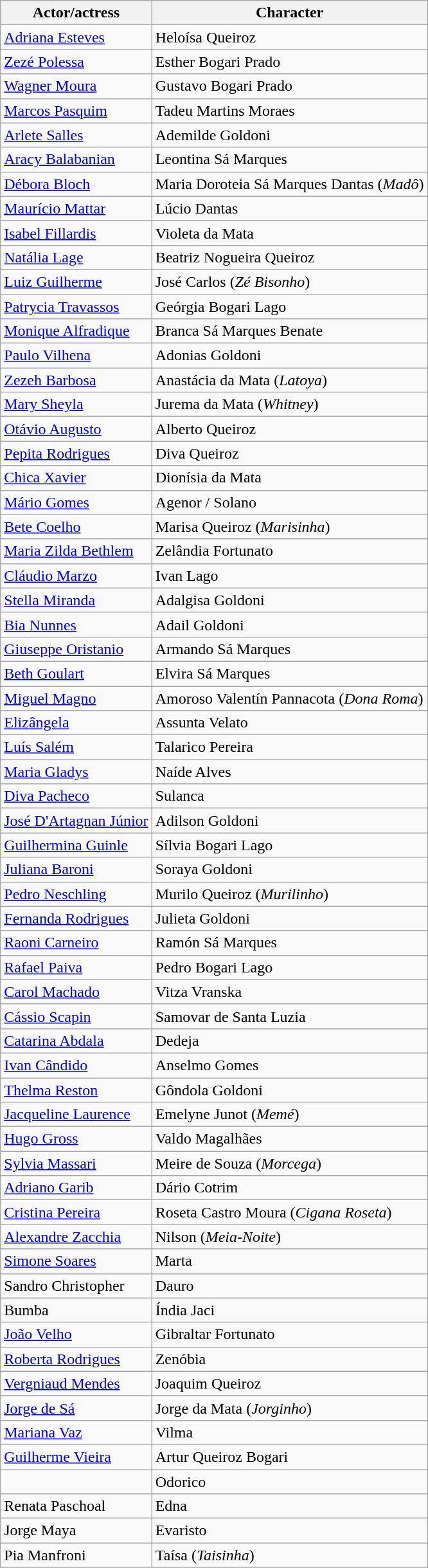<table class="wikitable sortable">
<tr>
<th>Actor/actress</th>
<th>Character</th>
</tr>
<tr>
<td><a href='#'>Adriana Esteves</a></td>
<td>Heloísa Queiroz</td>
</tr>
<tr>
<td><a href='#'>Zezé Polessa</a></td>
<td>Esther Bogari Prado</td>
</tr>
<tr>
<td><a href='#'>Wagner Moura</a></td>
<td>Gustavo Bogari Prado</td>
</tr>
<tr>
<td><a href='#'>Marcos Pasquim</a></td>
<td>Tadeu Martins Moraes</td>
</tr>
<tr>
<td><a href='#'>Arlete Salles</a></td>
<td>Ademilde Goldoni</td>
</tr>
<tr>
<td><a href='#'>Aracy Balabanian</a></td>
<td>Leontina Sá Marques</td>
</tr>
<tr>
<td><a href='#'>Débora Bloch</a></td>
<td>Maria Doroteia Sá Marques Dantas (<em>Madô</em>)</td>
</tr>
<tr>
<td><a href='#'>Maurício Mattar</a></td>
<td>Lúcio Dantas</td>
</tr>
<tr>
<td><a href='#'>Isabel Fillardis</a></td>
<td>Violeta da Mata</td>
</tr>
<tr>
<td><a href='#'>Natália Lage</a></td>
<td>Beatriz Nogueira Queiroz</td>
</tr>
<tr>
<td><a href='#'>Luiz Guilherme</a></td>
<td>José Carlos (<em>Zé Bisonho</em>)</td>
</tr>
<tr>
<td><a href='#'>Patrycia Travassos</a></td>
<td>Geórgia Bogari Lago</td>
</tr>
<tr>
<td><a href='#'>Monique Alfradique</a></td>
<td>Branca Sá Marques Benate</td>
</tr>
<tr>
<td><a href='#'>Paulo Vilhena</a></td>
<td>Adonias Goldoni</td>
</tr>
<tr>
<td><a href='#'>Zezeh Barbosa</a></td>
<td>Anastácia da Mata (<em>Latoya</em>)</td>
</tr>
<tr>
<td><a href='#'>Mary Sheyla</a></td>
<td>Jurema da Mata (<em>Whitney</em>)</td>
</tr>
<tr>
<td><a href='#'>Otávio Augusto</a></td>
<td>Alberto Queiroz</td>
</tr>
<tr>
<td><a href='#'>Pepita Rodrigues</a></td>
<td>Diva Queiroz</td>
</tr>
<tr>
<td><a href='#'>Chica Xavier</a></td>
<td>Dionísia da Mata</td>
</tr>
<tr>
<td><a href='#'>Mário Gomes</a></td>
<td>Agenor / Solano</td>
</tr>
<tr>
<td><a href='#'>Bete Coelho</a></td>
<td>Marisa Queiroz (<em>Marisinha</em>)</td>
</tr>
<tr>
<td><a href='#'>Maria Zilda Bethlem</a></td>
<td>Zelândia Fortunato</td>
</tr>
<tr>
<td><a href='#'>Cláudio Marzo</a></td>
<td>Ivan Lago</td>
</tr>
<tr>
<td><a href='#'>Stella Miranda</a></td>
<td>Adalgisa Goldoni</td>
</tr>
<tr>
<td><a href='#'>Bia Nunnes</a></td>
<td>Adail Goldoni</td>
</tr>
<tr>
<td><a href='#'>Giuseppe Oristanio</a></td>
<td>Armando Sá Marques</td>
</tr>
<tr>
<td><a href='#'>Beth Goulart</a></td>
<td>Elvira Sá Marques</td>
</tr>
<tr>
<td><a href='#'>Miguel Magno</a></td>
<td>Amoroso Valentín Pannacota (<em>Dona Roma</em>)</td>
</tr>
<tr>
<td><a href='#'>Elizângela</a></td>
<td>Assunta Velato</td>
</tr>
<tr>
<td><a href='#'>Luís Salém</a></td>
<td>Talarico Pereira</td>
</tr>
<tr>
<td><a href='#'>Maria Gladys</a></td>
<td>Naíde Alves</td>
</tr>
<tr>
<td><a href='#'>Diva Pacheco</a></td>
<td>Sulanca</td>
</tr>
<tr>
<td><a href='#'>José D'Artagnan Júnior</a></td>
<td>Adilson Goldoni</td>
</tr>
<tr>
<td><a href='#'>Guilhermina Guinle</a></td>
<td>Sílvia Bogari Lago</td>
</tr>
<tr>
<td><a href='#'>Juliana Baroni</a></td>
<td>Soraya Goldoni</td>
</tr>
<tr>
<td><a href='#'>Pedro Neschling</a></td>
<td>Murilo Queiroz (<em>Murilinho</em>)</td>
</tr>
<tr>
<td><a href='#'>Fernanda Rodrigues</a></td>
<td>Julieta Goldoni</td>
</tr>
<tr>
<td><a href='#'>Raoni Carneiro</a></td>
<td>Ramón Sá Marques</td>
</tr>
<tr>
<td><a href='#'>Rafael Paiva</a></td>
<td>Pedro Bogari Lago</td>
</tr>
<tr>
<td><a href='#'>Carol Machado</a></td>
<td>Vitza Vranska</td>
</tr>
<tr>
<td><a href='#'>Cássio Scapin</a></td>
<td>Samovar de Santa Luzia</td>
</tr>
<tr>
<td><a href='#'>Catarina Abdala</a></td>
<td>Dedeja</td>
</tr>
<tr>
<td><a href='#'>Ivan Cândido</a></td>
<td>Anselmo Gomes</td>
</tr>
<tr>
<td><a href='#'>Thelma Reston</a></td>
<td>Gôndola Goldoni</td>
</tr>
<tr>
<td><a href='#'>Jacqueline Laurence</a></td>
<td>Emelyne Junot (<em>Memé</em>)</td>
</tr>
<tr>
<td><a href='#'>Hugo Gross</a></td>
<td>Valdo Magalhães</td>
</tr>
<tr>
<td><a href='#'>Sylvia Massari</a></td>
<td>Meire de Souza (<em>Morcega</em>)</td>
</tr>
<tr>
<td><a href='#'>Adriano Garib</a></td>
<td>Dário Cotrim</td>
</tr>
<tr>
<td><a href='#'>Cristina Pereira</a></td>
<td>Roseta Castro Moura (<em>Cigana Roseta</em>)</td>
</tr>
<tr>
<td><a href='#'>Alexandre Zacchia</a></td>
<td>Nilson (<em>Meia-Noite</em>)</td>
</tr>
<tr>
<td><a href='#'>Simone Soares</a></td>
<td>Marta</td>
</tr>
<tr>
<td>Sandro Christopher</td>
<td>Dauro</td>
</tr>
<tr>
<td>Bumba</td>
<td>Índia Jaci</td>
</tr>
<tr>
<td><a href='#'>João Velho</a></td>
<td>Gibraltar Fortunato</td>
</tr>
<tr>
<td><a href='#'>Roberta Rodrigues</a></td>
<td>Zenóbia</td>
</tr>
<tr>
<td><a href='#'>Vergniaud Mendes</a></td>
<td>Joaquim Queiroz</td>
</tr>
<tr>
<td><a href='#'>Jorge de Sá</a></td>
<td>Jorge da Mata (<em>Jorginho</em>)</td>
</tr>
<tr>
<td><a href='#'>Mariana Vaz</a></td>
<td>Vilma</td>
</tr>
<tr>
<td><a href='#'>Guilherme Vieira</a></td>
<td>Artur Queiroz Bogari</td>
</tr>
<tr>
<td></td>
<td>Odorico</td>
</tr>
<tr>
<td>Renata Paschoal</td>
<td>Edna</td>
</tr>
<tr>
<td>Jorge Maya</td>
<td>Evaristo</td>
</tr>
<tr>
<td>Pia Manfroni</td>
<td>Taísa (<em>Taisinha</em>)</td>
</tr>
<tr>
</tr>
</table>
